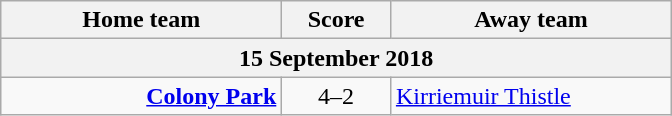<table class="wikitable" style="border-collapse: collapse;">
<tr>
<th align="right" width="180">Home team</th>
<th align="center" width="65">Score</th>
<th align="left" width="180">Away team</th>
</tr>
<tr>
<th colspan="3" align="center">15 September 2018</th>
</tr>
<tr>
<td style="text-align:right;"><strong><a href='#'>Colony Park</a></strong></td>
<td style="text-align:center;">4–2</td>
<td style="text-align:left;"><a href='#'>Kirriemuir Thistle</a></td>
</tr>
</table>
